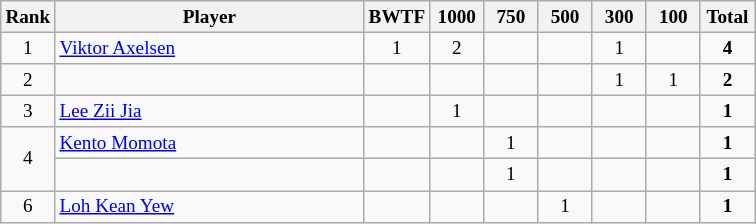<table class="wikitable" style="font-size:80%; text-align:center">
<tr>
<th width="30">Rank</th>
<th width="200">Player</th>
<th width="30">BWTF</th>
<th width="30">1000</th>
<th width="30">750</th>
<th width="30">500</th>
<th width="30">300</th>
<th width="30">100</th>
<th width="30">Total</th>
</tr>
<tr>
<td>1</td>
<td align="left"> <a href='#'>Viktor Axelsen</a></td>
<td>1</td>
<td>2</td>
<td></td>
<td></td>
<td>1</td>
<td></td>
<td><strong>4</strong></td>
</tr>
<tr>
<td>2</td>
<td align="left"></td>
<td></td>
<td></td>
<td></td>
<td></td>
<td>1</td>
<td>1</td>
<td><strong>2</strong></td>
</tr>
<tr>
<td>3</td>
<td align="left"> <a href='#'>Lee Zii Jia</a></td>
<td></td>
<td>1</td>
<td></td>
<td></td>
<td></td>
<td></td>
<td><strong>1</strong></td>
</tr>
<tr>
<td rowspan=2>4</td>
<td align="left"> <a href='#'>Kento Momota</a></td>
<td></td>
<td></td>
<td>1</td>
<td></td>
<td></td>
<td></td>
<td><strong>1</strong></td>
</tr>
<tr>
<td align="left"></td>
<td></td>
<td></td>
<td>1</td>
<td></td>
<td></td>
<td></td>
<td><strong>1</strong></td>
</tr>
<tr>
<td>6</td>
<td align="left"> <a href='#'>Loh Kean Yew</a></td>
<td></td>
<td></td>
<td></td>
<td>1</td>
<td></td>
<td></td>
<td><strong>1</strong></td>
</tr>
</table>
